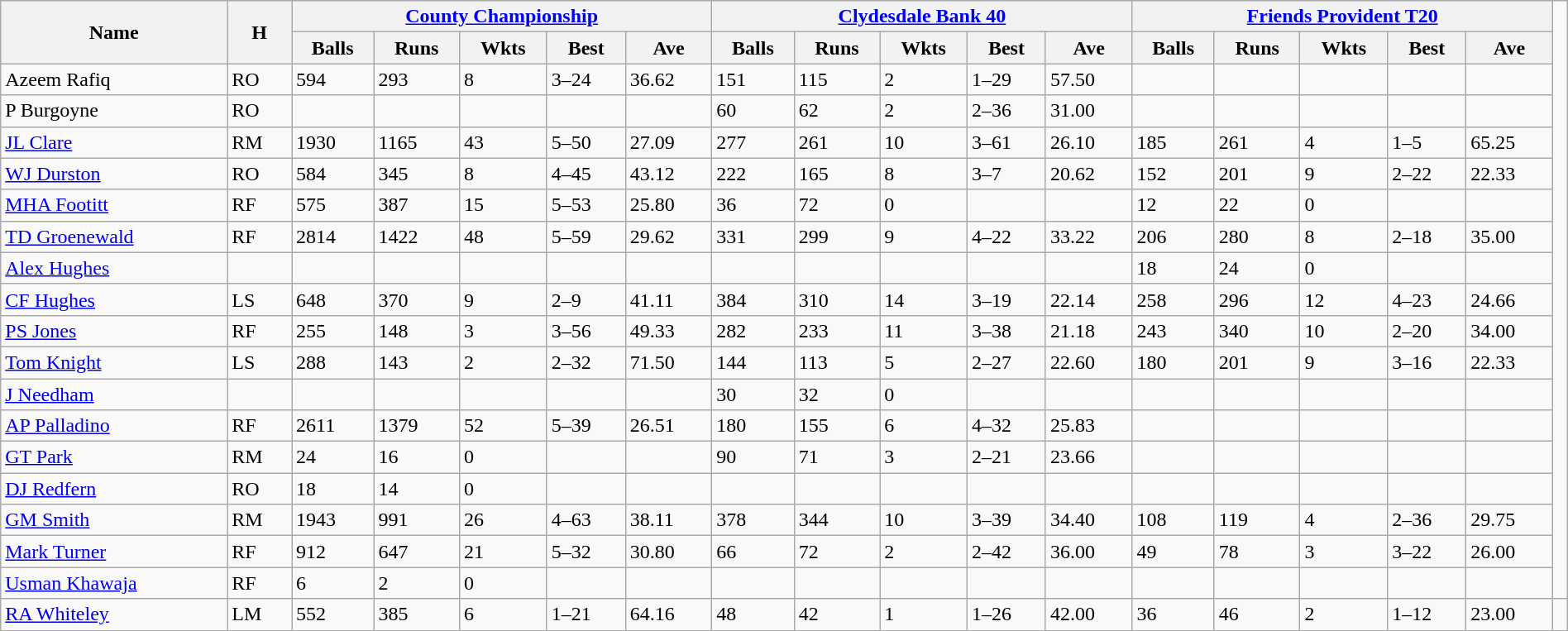<table class="wikitable" width="100%">
<tr bgcolor="#efefef">
<th rowspan=2>Name</th>
<th rowspan=2>H</th>
<th colspan=5><a href='#'>County Championship</a></th>
<th colspan=5><a href='#'>Clydesdale Bank 40</a></th>
<th colspan=5><a href='#'>Friends Provident T20</a></th>
</tr>
<tr>
<th>Balls</th>
<th>Runs</th>
<th>Wkts</th>
<th>Best</th>
<th>Ave</th>
<th>Balls</th>
<th>Runs</th>
<th>Wkts</th>
<th>Best</th>
<th>Ave</th>
<th>Balls</th>
<th>Runs</th>
<th>Wkts</th>
<th>Best</th>
<th>Ave</th>
</tr>
<tr>
<td>Azeem Rafiq</td>
<td>RO</td>
<td>594</td>
<td>293</td>
<td>8</td>
<td>3–24</td>
<td>36.62</td>
<td>151</td>
<td>115</td>
<td>2</td>
<td>1–29</td>
<td>57.50</td>
<td></td>
<td></td>
<td></td>
<td></td>
<td></td>
</tr>
<tr>
<td>P Burgoyne</td>
<td>RO</td>
<td></td>
<td></td>
<td></td>
<td></td>
<td></td>
<td>60</td>
<td>62</td>
<td>2</td>
<td>2–36</td>
<td>31.00</td>
<td></td>
<td></td>
<td></td>
<td></td>
<td></td>
</tr>
<tr>
<td><a href='#'>JL Clare</a></td>
<td>RM</td>
<td>1930</td>
<td>1165</td>
<td>43</td>
<td>5–50</td>
<td>27.09</td>
<td>277</td>
<td>261</td>
<td>10</td>
<td>3–61</td>
<td>26.10</td>
<td>185</td>
<td>261</td>
<td>4</td>
<td>1–5</td>
<td>65.25</td>
</tr>
<tr>
<td><a href='#'>WJ Durston</a></td>
<td>RO</td>
<td>584</td>
<td>345</td>
<td>8</td>
<td>4–45</td>
<td>43.12</td>
<td>222</td>
<td>165</td>
<td>8</td>
<td>3–7</td>
<td>20.62</td>
<td>152</td>
<td>201</td>
<td>9</td>
<td>2–22</td>
<td>22.33</td>
</tr>
<tr>
<td><a href='#'>MHA Footitt</a></td>
<td>RF</td>
<td>575</td>
<td>387</td>
<td>15</td>
<td>5–53</td>
<td>25.80</td>
<td>36</td>
<td>72</td>
<td>0</td>
<td></td>
<td></td>
<td>12</td>
<td>22</td>
<td>0</td>
<td></td>
<td></td>
</tr>
<tr>
<td><a href='#'>TD Groenewald</a></td>
<td>RF</td>
<td>2814</td>
<td>1422</td>
<td>48</td>
<td>5–59</td>
<td>29.62</td>
<td>331</td>
<td>299</td>
<td>9</td>
<td>4–22</td>
<td>33.22</td>
<td>206</td>
<td>280</td>
<td>8</td>
<td>2–18</td>
<td>35.00</td>
</tr>
<tr>
<td><a href='#'>Alex Hughes</a></td>
<td></td>
<td></td>
<td></td>
<td></td>
<td></td>
<td></td>
<td></td>
<td></td>
<td></td>
<td></td>
<td></td>
<td>18</td>
<td>24</td>
<td>0</td>
<td></td>
<td></td>
</tr>
<tr>
<td><a href='#'>CF Hughes</a></td>
<td>LS</td>
<td>648</td>
<td>370</td>
<td>9</td>
<td>2–9</td>
<td>41.11</td>
<td>384</td>
<td>310</td>
<td>14</td>
<td>3–19</td>
<td>22.14</td>
<td>258</td>
<td>296</td>
<td>12</td>
<td>4–23</td>
<td>24.66</td>
</tr>
<tr>
<td><a href='#'>PS Jones</a></td>
<td>RF</td>
<td>255</td>
<td>148</td>
<td>3</td>
<td>3–56</td>
<td>49.33</td>
<td>282</td>
<td>233</td>
<td>11</td>
<td>3–38</td>
<td>21.18</td>
<td>243</td>
<td>340</td>
<td>10</td>
<td>2–20</td>
<td>34.00</td>
</tr>
<tr>
<td><a href='#'>Tom Knight</a></td>
<td>LS</td>
<td>288</td>
<td>143</td>
<td>2</td>
<td>2–32</td>
<td>71.50</td>
<td>144</td>
<td>113</td>
<td>5</td>
<td>2–27</td>
<td>22.60</td>
<td>180</td>
<td>201</td>
<td>9</td>
<td>3–16</td>
<td>22.33</td>
</tr>
<tr>
<td><a href='#'>J Needham</a></td>
<td></td>
<td></td>
<td></td>
<td></td>
<td></td>
<td></td>
<td>30</td>
<td>32</td>
<td>0</td>
<td></td>
<td></td>
<td></td>
<td></td>
<td></td>
<td></td>
<td></td>
</tr>
<tr>
<td><a href='#'>AP Palladino</a></td>
<td>RF</td>
<td>2611</td>
<td>1379</td>
<td>52</td>
<td>5–39</td>
<td>26.51</td>
<td>180</td>
<td>155</td>
<td>6</td>
<td>4–32</td>
<td>25.83</td>
<td></td>
<td></td>
<td></td>
<td></td>
<td></td>
</tr>
<tr>
<td><a href='#'>GT Park</a></td>
<td>RM</td>
<td>24</td>
<td>16</td>
<td>0</td>
<td></td>
<td></td>
<td>90</td>
<td>71</td>
<td>3</td>
<td>2–21</td>
<td>23.66</td>
<td></td>
<td></td>
<td></td>
<td></td>
<td></td>
</tr>
<tr>
<td><a href='#'>DJ Redfern</a></td>
<td>RO</td>
<td>18</td>
<td>14</td>
<td>0</td>
<td></td>
<td></td>
<td></td>
<td></td>
<td></td>
<td></td>
<td></td>
<td></td>
<td></td>
<td></td>
<td></td>
<td></td>
</tr>
<tr>
<td><a href='#'>GM Smith</a></td>
<td>RM</td>
<td>1943</td>
<td>991</td>
<td>26</td>
<td>4–63</td>
<td>38.11</td>
<td>378</td>
<td>344</td>
<td>10</td>
<td>3–39</td>
<td>34.40</td>
<td>108</td>
<td>119</td>
<td>4</td>
<td>2–36</td>
<td>29.75</td>
</tr>
<tr>
<td><a href='#'>Mark Turner</a></td>
<td>RF</td>
<td>912</td>
<td>647</td>
<td>21</td>
<td>5–32</td>
<td>30.80</td>
<td>66</td>
<td>72</td>
<td>2</td>
<td>2–42</td>
<td>36.00</td>
<td>49</td>
<td>78</td>
<td>3</td>
<td>3–22</td>
<td>26.00</td>
</tr>
<tr>
<td><a href='#'>Usman Khawaja</a></td>
<td>RF</td>
<td>6</td>
<td>2</td>
<td>0</td>
<td></td>
<td></td>
<td></td>
<td></td>
<td></td>
<td></td>
<td></td>
<td></td>
<td></td>
<td></td>
<td></td>
<td></td>
</tr>
<tr>
<td><a href='#'>RA Whiteley</a></td>
<td>LM</td>
<td>552</td>
<td>385</td>
<td>6</td>
<td>1–21</td>
<td>64.16</td>
<td>48</td>
<td>42</td>
<td>1</td>
<td>1–26</td>
<td>42.00</td>
<td>36</td>
<td>46</td>
<td>2</td>
<td>1–12</td>
<td>23.00</td>
<td></td>
</tr>
<tr>
</tr>
</table>
